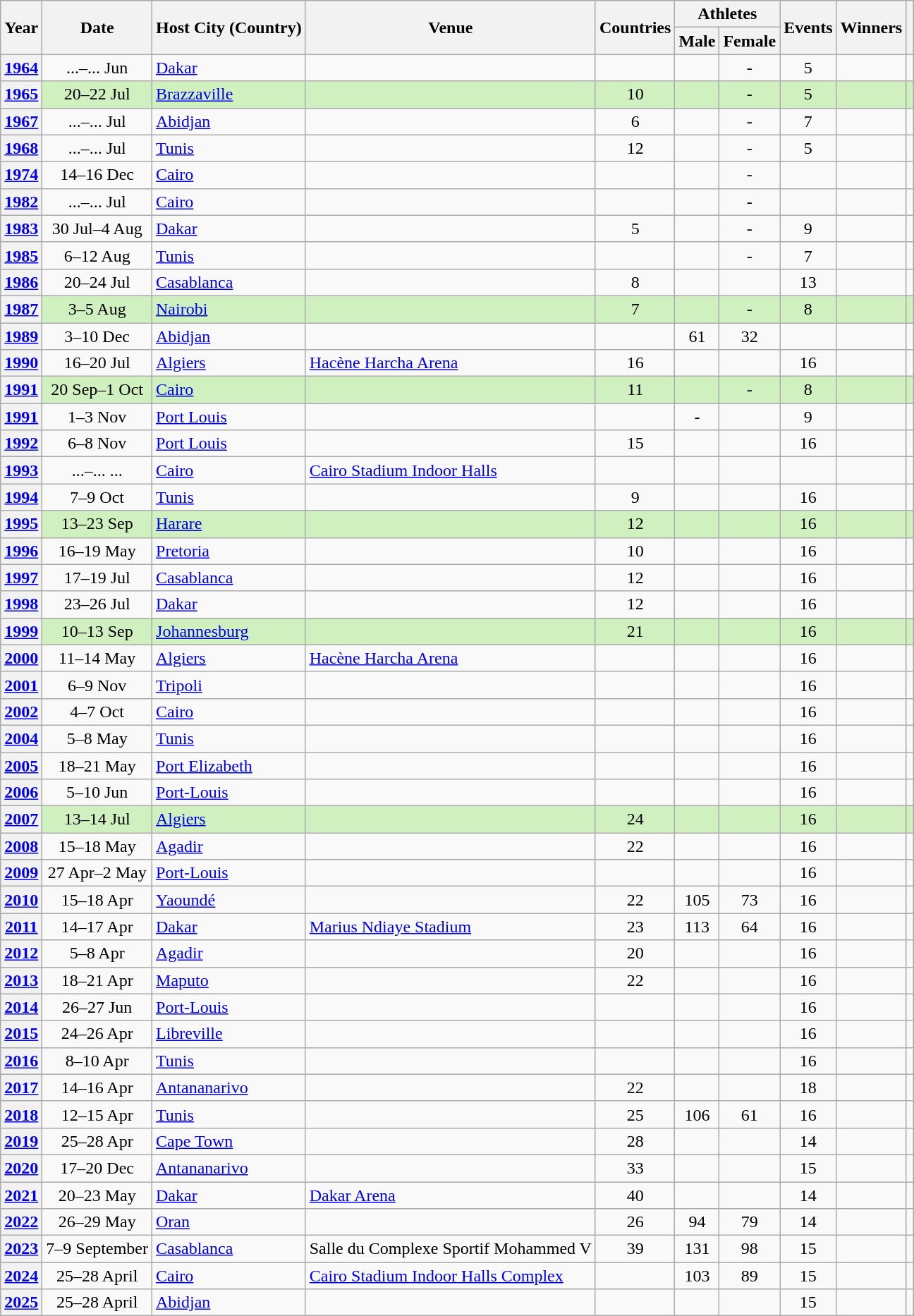<table class="wikitable" style="text-align:center">
<tr>
<th rowspan=2>Year</th>
<th rowspan=2>Date</th>
<th rowspan=2>Host City (Country)</th>
<th rowspan=2>Venue</th>
<th rowspan=2>Countries</th>
<th colspan=2>Athletes</th>
<th rowspan=2>Events</th>
<th rowspan=2>Winners</th>
<th rowspan=2></th>
</tr>
<tr>
<th>Male</th>
<th>Female</th>
</tr>
<tr>
<th><a href='#'>1964</a></th>
<td>...–... Jun</td>
<td align=left> <a href='#'>Dakar</a></td>
<td align=left></td>
<td></td>
<td></td>
<td>-</td>
<td>5</td>
<td align=left></td>
<td></td>
</tr>
<tr style="background:#D0F0C0;">
<th><a href='#'>1965</a></th>
<td>20–22 Jul</td>
<td align=left> <a href='#'>Brazzaville</a></td>
<td align=left></td>
<td>10</td>
<td></td>
<td>-</td>
<td>5</td>
<td align=left></td>
<td></td>
</tr>
<tr>
<th><a href='#'>1967</a></th>
<td>...–... Jul</td>
<td align=left> <a href='#'>Abidjan</a></td>
<td align=left></td>
<td>6</td>
<td></td>
<td>-</td>
<td>7</td>
<td align=left></td>
<td></td>
</tr>
<tr>
<th><a href='#'>1968</a></th>
<td>...–... Jul</td>
<td align=left> <a href='#'>Tunis</a></td>
<td align=left></td>
<td>12</td>
<td></td>
<td>-</td>
<td>5</td>
<td align=left></td>
<td></td>
</tr>
<tr>
<th><a href='#'>1974</a></th>
<td>14–16 Dec</td>
<td align=left> <a href='#'>Cairo</a></td>
<td align=left></td>
<td></td>
<td></td>
<td>-</td>
<td></td>
<td align=left></td>
<td></td>
</tr>
<tr>
<th><a href='#'>1982</a></th>
<td>...–... Jul</td>
<td align=left> <a href='#'>Cairo</a></td>
<td align=left></td>
<td></td>
<td></td>
<td>-</td>
<td></td>
<td align=left></td>
<td></td>
</tr>
<tr>
<th><a href='#'>1983</a></th>
<td>30 Jul–4 Aug</td>
<td align=left> <a href='#'>Dakar</a></td>
<td align=left></td>
<td>5</td>
<td></td>
<td>-</td>
<td>9</td>
<td align=left></td>
<td></td>
</tr>
<tr>
<th><a href='#'>1985</a></th>
<td>6–12 Aug</td>
<td align=left> <a href='#'>Tunis</a></td>
<td align=left></td>
<td></td>
<td></td>
<td>-</td>
<td>7</td>
<td align=left></td>
<td></td>
</tr>
<tr>
<th><a href='#'>1986</a></th>
<td>20–24 Jul</td>
<td align=left> <a href='#'>Casablanca</a></td>
<td align=left></td>
<td>8</td>
<td></td>
<td></td>
<td>13</td>
<td align=left></td>
<td></td>
</tr>
<tr style="background:#D0F0C0;">
<th><a href='#'>1987</a></th>
<td>3–5 Aug</td>
<td align=left> <a href='#'>Nairobi</a></td>
<td align=left></td>
<td>7</td>
<td></td>
<td>-</td>
<td>8</td>
<td align=left></td>
<td></td>
</tr>
<tr>
<th><a href='#'>1989</a></th>
<td>3–10 Dec</td>
<td align=left> <a href='#'>Abidjan</a></td>
<td align=left></td>
<td></td>
<td>61</td>
<td>32</td>
<td></td>
<td align=left></td>
<td></td>
</tr>
<tr>
<th><a href='#'>1990</a></th>
<td>16–20 Jul</td>
<td align=left> <a href='#'>Algiers</a></td>
<td align=left><a href='#'>Hacène Harcha Arena</a></td>
<td>16</td>
<td></td>
<td></td>
<td>16</td>
<td align=left></td>
<td></td>
</tr>
<tr style="background:#D0F0C0;">
<th><a href='#'>1991</a></th>
<td>20 Sep–1 Oct</td>
<td align=left> <a href='#'>Cairo</a></td>
<td align=left></td>
<td>11</td>
<td></td>
<td>-</td>
<td>8</td>
<td align=left></td>
<td></td>
</tr>
<tr>
<th><a href='#'>1991</a></th>
<td>1–3 Nov</td>
<td align=left> <a href='#'>Port Louis</a></td>
<td align=left></td>
<td></td>
<td>-</td>
<td></td>
<td>9</td>
<td align=left></td>
<td></td>
</tr>
<tr>
<th><a href='#'>1992</a></th>
<td>6–8 Nov</td>
<td align=left> <a href='#'>Port Louis</a></td>
<td align=left></td>
<td>15</td>
<td></td>
<td></td>
<td>16</td>
<td align=left></td>
<td></td>
</tr>
<tr>
<th><a href='#'>1993</a></th>
<td>...–... ...</td>
<td align=left> <a href='#'>Cairo</a></td>
<td align=left><a href='#'>Cairo Stadium Indoor Halls</a></td>
<td></td>
<td></td>
<td></td>
<td></td>
<td align=left></td>
<td></td>
</tr>
<tr>
<th><a href='#'>1994</a></th>
<td>7–9 Oct</td>
<td align=left> <a href='#'>Tunis</a></td>
<td align=left></td>
<td>9</td>
<td></td>
<td></td>
<td>16</td>
<td align=left></td>
<td></td>
</tr>
<tr style="background:#D0F0C0;">
<th><a href='#'>1995</a></th>
<td>13–23 Sep</td>
<td align=left> <a href='#'>Harare</a></td>
<td align=left></td>
<td>12</td>
<td></td>
<td></td>
<td>16</td>
<td align=left></td>
<td></td>
</tr>
<tr>
<th><a href='#'>1996</a></th>
<td>16–19 May</td>
<td align=left> <a href='#'>Pretoria</a></td>
<td align=left></td>
<td>10</td>
<td></td>
<td></td>
<td>16</td>
<td align=left></td>
<td></td>
</tr>
<tr>
<th><a href='#'>1997</a></th>
<td>17–19 Jul</td>
<td align=left> <a href='#'>Casablanca</a></td>
<td align=left></td>
<td>12</td>
<td></td>
<td></td>
<td>16</td>
<td align=left></td>
<td></td>
</tr>
<tr>
<th><a href='#'>1998</a></th>
<td>23–26 Jul</td>
<td align=left> <a href='#'>Dakar</a></td>
<td align=left></td>
<td>12</td>
<td></td>
<td></td>
<td>16</td>
<td align=left></td>
<td></td>
</tr>
<tr style="background:#D0F0C0;">
<th><a href='#'>1999</a></th>
<td>10–13 Sep</td>
<td align=left> <a href='#'>Johannesburg</a></td>
<td align=left></td>
<td>21</td>
<td></td>
<td></td>
<td>16</td>
<td align=left></td>
<td></td>
</tr>
<tr>
<th><a href='#'>2000</a></th>
<td>11–14 May</td>
<td align=left> <a href='#'>Algiers</a></td>
<td align=left><a href='#'>Hacène Harcha Arena</a></td>
<td></td>
<td></td>
<td></td>
<td>16</td>
<td align=left></td>
<td></td>
</tr>
<tr>
<th><a href='#'>2001</a></th>
<td>6–9 Nov</td>
<td align=left> <a href='#'>Tripoli</a></td>
<td align=left></td>
<td></td>
<td></td>
<td></td>
<td>16</td>
<td align=left></td>
<td></td>
</tr>
<tr>
<th><a href='#'>2002</a></th>
<td>4–7 Oct</td>
<td align=left> <a href='#'>Cairo</a></td>
<td align=left></td>
<td></td>
<td></td>
<td></td>
<td>16</td>
<td align=left></td>
<td></td>
</tr>
<tr>
<th><a href='#'>2004</a></th>
<td>5–8 May</td>
<td align=left> <a href='#'>Tunis</a></td>
<td align=left></td>
<td></td>
<td></td>
<td></td>
<td>16</td>
<td align=left></td>
<td></td>
</tr>
<tr>
<th><a href='#'>2005</a></th>
<td>18–21 May</td>
<td align=left> <a href='#'>Port Elizabeth</a></td>
<td align=left></td>
<td></td>
<td></td>
<td></td>
<td>16</td>
<td align=left></td>
<td></td>
</tr>
<tr>
<th><a href='#'>2006</a></th>
<td>5–10 Jun</td>
<td align=left> <a href='#'>Port-Louis</a></td>
<td align=left></td>
<td></td>
<td></td>
<td></td>
<td>16</td>
<td align=left></td>
<td></td>
</tr>
<tr style="background:#D0F0C0;">
<th><a href='#'>2007</a></th>
<td>13–14 Jul</td>
<td align=left> <a href='#'>Algiers</a></td>
<td align=left></td>
<td>24</td>
<td></td>
<td></td>
<td>16</td>
<td align=left></td>
<td></td>
</tr>
<tr>
<th><a href='#'>2008</a></th>
<td>15–18 May</td>
<td align=left> <a href='#'>Agadir</a></td>
<td align=left></td>
<td>22</td>
<td></td>
<td></td>
<td>16</td>
<td align=left></td>
<td></td>
</tr>
<tr>
<th><a href='#'>2009</a></th>
<td>27 Apr–2 May</td>
<td align=left> <a href='#'>Port-Louis</a></td>
<td align=left></td>
<td></td>
<td></td>
<td></td>
<td>16</td>
<td align=left></td>
<td></td>
</tr>
<tr>
<th><a href='#'>2010</a></th>
<td>15–18 Apr</td>
<td align=left> <a href='#'>Yaoundé</a></td>
<td align=left></td>
<td>22</td>
<td>105</td>
<td>73</td>
<td>16</td>
<td align=left></td>
<td></td>
</tr>
<tr>
<th><a href='#'>2011</a></th>
<td>14–17 Apr</td>
<td align=left> <a href='#'>Dakar</a></td>
<td align=left><a href='#'>Marius Ndiaye Stadium</a></td>
<td>23</td>
<td>113</td>
<td>64</td>
<td>16</td>
<td align=left></td>
<td></td>
</tr>
<tr>
<th><a href='#'>2012</a></th>
<td>5–8 Apr</td>
<td align=left> <a href='#'>Agadir</a></td>
<td align=left></td>
<td>20</td>
<td></td>
<td></td>
<td>16</td>
<td align=left></td>
<td></td>
</tr>
<tr>
<th><a href='#'>2013</a></th>
<td>18–21 Apr</td>
<td align=left> <a href='#'>Maputo</a></td>
<td align=left></td>
<td>22</td>
<td></td>
<td></td>
<td>16</td>
<td align=left></td>
<td></td>
</tr>
<tr>
<th><a href='#'>2014</a></th>
<td>26–27 Jun</td>
<td align=left> <a href='#'>Port-Louis</a></td>
<td align=left></td>
<td></td>
<td></td>
<td></td>
<td>16</td>
<td align=left></td>
<td></td>
</tr>
<tr>
<th><a href='#'>2015</a></th>
<td>24–26 Apr</td>
<td align=left> <a href='#'>Libreville</a></td>
<td align=left></td>
<td></td>
<td></td>
<td></td>
<td>16</td>
<td align=left></td>
<td></td>
</tr>
<tr>
<th><a href='#'>2016</a></th>
<td>8–10 Apr</td>
<td align=left> <a href='#'>Tunis</a></td>
<td align=left></td>
<td></td>
<td></td>
<td></td>
<td>16</td>
<td align=left></td>
<td></td>
</tr>
<tr>
<th><a href='#'>2017</a></th>
<td>14–16 Apr</td>
<td align=left> <a href='#'>Antananarivo</a></td>
<td align=left></td>
<td>22</td>
<td></td>
<td></td>
<td>18</td>
<td align=left></td>
<td></td>
</tr>
<tr>
<th><a href='#'>2018</a></th>
<td>12–15 Apr</td>
<td align=left> <a href='#'>Tunis</a></td>
<td align=left></td>
<td>25</td>
<td>106</td>
<td>61</td>
<td>16</td>
<td align=left></td>
<td></td>
</tr>
<tr>
<th><a href='#'>2019</a></th>
<td>25–28 Apr</td>
<td align=left> <a href='#'>Cape Town</a></td>
<td align=left></td>
<td>28</td>
<td></td>
<td></td>
<td>14</td>
<td align=left></td>
<td></td>
</tr>
<tr>
<th><a href='#'>2020</a></th>
<td>17–20 Dec</td>
<td align=left> <a href='#'>Antananarivo</a></td>
<td align=left></td>
<td>33</td>
<td></td>
<td></td>
<td>15</td>
<td align=left></td>
<td></td>
</tr>
<tr>
<th><a href='#'>2021</a></th>
<td>20–23 May</td>
<td align=left> <a href='#'>Dakar</a></td>
<td align=left><a href='#'>Dakar Arena</a></td>
<td>40</td>
<td></td>
<td></td>
<td>14</td>
<td align=left></td>
<td></td>
</tr>
<tr>
<th><a href='#'>2022</a></th>
<td>26–29 May</td>
<td align=left> <a href='#'>Oran</a></td>
<td align=left></td>
<td>26</td>
<td>94</td>
<td>79</td>
<td>14</td>
<td align=left></td>
<td></td>
</tr>
<tr>
<th><a href='#'>2023</a></th>
<td>7–9 September</td>
<td align=left> <a href='#'>Casablanca</a></td>
<td align=left>Salle du Complexe Sportif Mohammed V</td>
<td>39</td>
<td>131</td>
<td>98</td>
<td>15</td>
<td align=left></td>
<td></td>
</tr>
<tr>
<th><a href='#'>2024</a></th>
<td>25–28 April</td>
<td align=left> <a href='#'>Cairo</a></td>
<td align=left><a href='#'>Cairo Stadium Indoor Halls Complex</a></td>
<td></td>
<td>103</td>
<td>89</td>
<td>15</td>
<td align=left></td>
<td></td>
</tr>
<tr>
<th><a href='#'>2025</a></th>
<td>25–28 April</td>
<td align=left> <a href='#'>Abidjan</a></td>
<td align=left></td>
<td></td>
<td></td>
<td></td>
<td>15</td>
<td align=left></td>
<td></td>
</tr>
</table>
